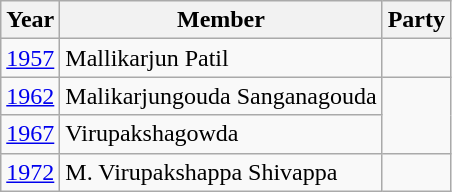<table class="wikitable sortable">
<tr>
<th>Year</th>
<th>Member</th>
<th colspan="2">Party</th>
</tr>
<tr>
<td><a href='#'>1957</a></td>
<td>Mallikarjun Patil</td>
<td></td>
</tr>
<tr>
<td><a href='#'>1962</a></td>
<td>Malikarjungouda Sanganagouda</td>
</tr>
<tr>
<td><a href='#'>1967</a></td>
<td>Virupakshagowda</td>
</tr>
<tr>
<td><a href='#'>1972</a></td>
<td>M. Virupakshappa Shivappa</td>
<td></td>
</tr>
</table>
